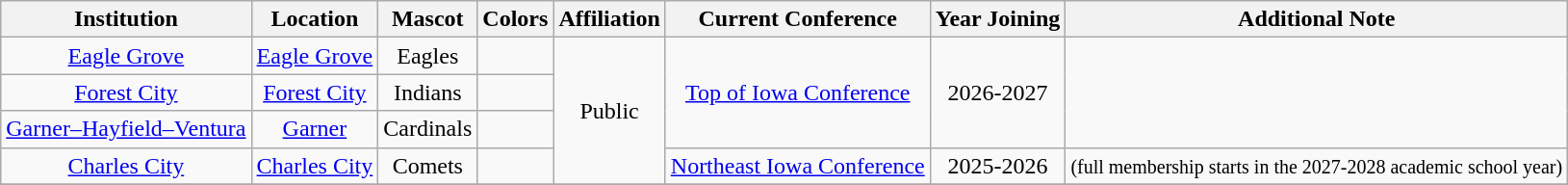<table class="wikitable" style="text-align: center;">
<tr>
<th>Institution</th>
<th>Location</th>
<th>Mascot</th>
<th>Colors</th>
<th>Affiliation</th>
<th>Current Conference</th>
<th>Year Joining</th>
<th>Additional Note</th>
</tr>
<tr>
<td><a href='#'>Eagle Grove</a></td>
<td><a href='#'>Eagle Grove</a></td>
<td>Eagles</td>
<td> </td>
<td rowspan="4">Public</td>
<td rowspan="3"><a href='#'>Top of Iowa Conference</a></td>
<td rowspan="3">2026-2027</td>
</tr>
<tr>
<td><a href='#'>Forest City</a></td>
<td><a href='#'>Forest City</a></td>
<td>Indians</td>
<td> </td>
</tr>
<tr>
<td><a href='#'>Garner–Hayfield–Ventura</a></td>
<td><a href='#'>Garner</a></td>
<td>Cardinals</td>
<td> </td>
</tr>
<tr>
<td><a href='#'>Charles City</a></td>
<td><a href='#'>Charles City</a></td>
<td>Comets</td>
<td> </td>
<td><a href='#'>Northeast Iowa Conference</a></td>
<td>2025-2026</td>
<td><small>(full membership starts in the 2027-2028 academic school year)</small></td>
</tr>
<tr>
</tr>
</table>
